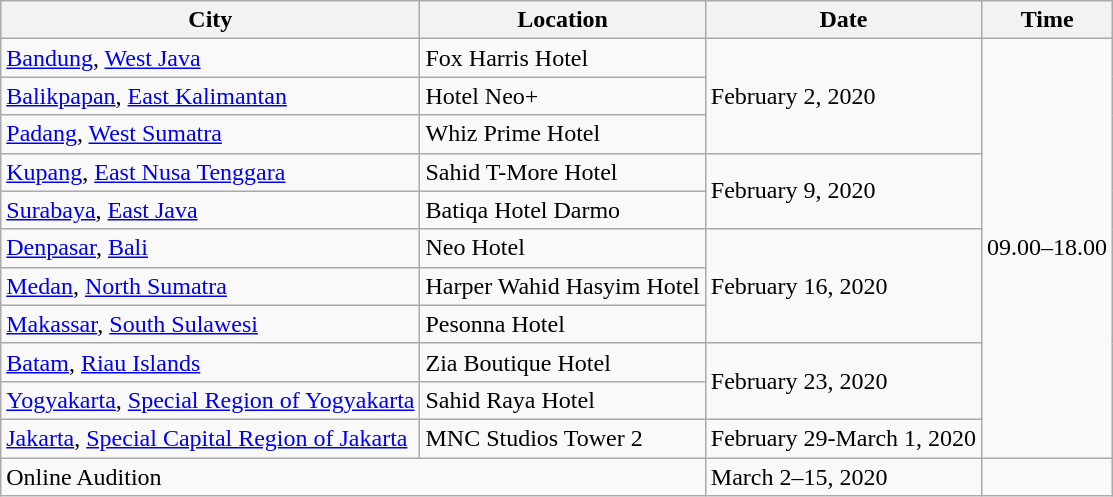<table class="wikitable">
<tr>
<th>City</th>
<th>Location</th>
<th>Date</th>
<th>Time<br></th>
</tr>
<tr>
<td><a href='#'>Bandung</a>, <a href='#'>West Java</a></td>
<td>Fox Harris Hotel</td>
<td rowspan=3>February 2, 2020</td>
<td rowspan=11>09.00–18.00</td>
</tr>
<tr>
<td><a href='#'>Balikpapan</a>, <a href='#'>East Kalimantan</a></td>
<td>Hotel Neo+</td>
</tr>
<tr>
<td><a href='#'>Padang</a>, <a href='#'>West Sumatra</a></td>
<td>Whiz Prime Hotel</td>
</tr>
<tr>
<td><a href='#'>Kupang</a>, <a href='#'>East Nusa Tenggara</a></td>
<td>Sahid T-More Hotel</td>
<td rowspan=2>February 9, 2020</td>
</tr>
<tr>
<td><a href='#'>Surabaya</a>, <a href='#'>East Java</a></td>
<td>Batiqa Hotel Darmo</td>
</tr>
<tr>
<td><a href='#'>Denpasar</a>, <a href='#'>Bali</a></td>
<td>Neo Hotel</td>
<td rowspan=3>February 16, 2020</td>
</tr>
<tr>
<td><a href='#'>Medan</a>, <a href='#'>North Sumatra</a></td>
<td>Harper Wahid Hasyim Hotel</td>
</tr>
<tr>
<td><a href='#'>Makassar</a>, <a href='#'>South Sulawesi</a></td>
<td>Pesonna Hotel</td>
</tr>
<tr>
<td><a href='#'>Batam</a>, <a href='#'>Riau Islands</a></td>
<td>Zia Boutique Hotel</td>
<td rowspan=2>February 23, 2020</td>
</tr>
<tr>
<td><a href='#'>Yogyakarta</a>, <a href='#'>Special Region of Yogyakarta</a></td>
<td>Sahid Raya Hotel</td>
</tr>
<tr>
<td><a href='#'>Jakarta</a>, <a href='#'>Special Capital Region of Jakarta</a></td>
<td>MNC Studios Tower 2</td>
<td>February 29-March 1, 2020</td>
</tr>
<tr>
<td colspan=2>Online Audition</td>
<td>March 2–15, 2020</td>
<td></td>
</tr>
</table>
